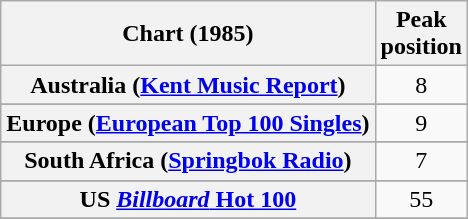<table class="wikitable sortable plainrowheaders" style="text-align:center">
<tr>
<th>Chart (1985)</th>
<th>Peak<br>position</th>
</tr>
<tr>
<th scope="row">Australia (<a href='#'>Kent Music Report</a>)</th>
<td>8</td>
</tr>
<tr>
</tr>
<tr>
</tr>
<tr>
<th scope="row">Europe (<a href='#'>European Top 100 Singles</a>)</th>
<td>9</td>
</tr>
<tr>
</tr>
<tr>
</tr>
<tr>
</tr>
<tr>
</tr>
<tr>
<th scope="row">South Africa (<a href='#'>Springbok Radio</a>)</th>
<td>7</td>
</tr>
<tr>
</tr>
<tr>
</tr>
<tr>
<th scope="row">US <a href='#'><em>Billboard</em> Hot 100</a></th>
<td>55</td>
</tr>
<tr>
</tr>
</table>
